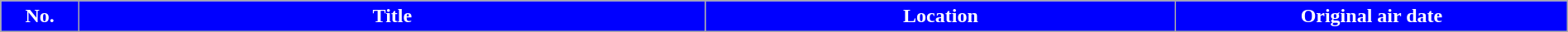<table class="wikitable plainrowheaders" style="width:100%;">
<tr>
<th scope="col" style="background:#0000FF; color:#fff; width:5%;">No.</th>
<th scope="col" style="background:#0000FF; color:#fff; width:40%;">Title</th>
<th scope="col" style="background:#0000FF; color:#fff; width:30%;">Location</th>
<th scope="col" style="background:#0000FF; color:#fff;" width:30%;">Original air date<br>















</th>
</tr>
</table>
